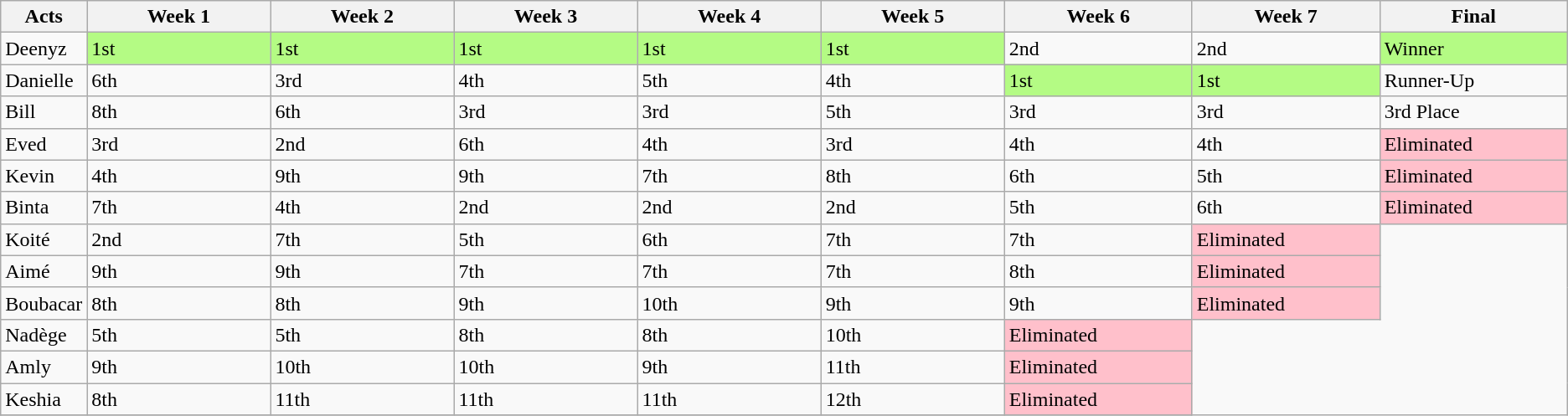<table class="wikitable">
<tr>
<th>Acts</th>
<th>Week 1</th>
<th>Week 2</th>
<th>Week 3</th>
<th>Week 4</th>
<th>Week 5</th>
<th>Week 6</th>
<th>Week 7</th>
<th>Final</th>
</tr>
<tr>
<td>Deenyz</td>
<td style="background:#B4FB84; width:150px;">1st</td>
<td style="background:#B4FB84; width:150px;">1st</td>
<td style="background:#B4FB84; width:150px;">1st</td>
<td style="background:#B4FB84; width:150px;">1st</td>
<td style="background:#B4FB84; width:150px;">1st</td>
<td>2nd</td>
<td>2nd</td>
<td style="background:#B4FB84; width:150px;">Winner</td>
</tr>
<tr>
<td>Danielle</td>
<td>6th</td>
<td>3rd</td>
<td>4th</td>
<td>5th</td>
<td>4th</td>
<td style="background:#B4FB84; width:150px;">1st</td>
<td style="background:#B4FB84; width:150px;">1st</td>
<td>Runner-Up</td>
</tr>
<tr>
<td>Bill</td>
<td>8th</td>
<td>6th</td>
<td>3rd</td>
<td>3rd</td>
<td>5th</td>
<td>3rd</td>
<td>3rd</td>
<td>3rd Place</td>
</tr>
<tr>
<td>Eved</td>
<td>3rd</td>
<td>2nd</td>
<td>6th</td>
<td>4th</td>
<td>3rd</td>
<td>4th</td>
<td>4th</td>
<td style="background:pink; width:150px;">Eliminated</td>
</tr>
<tr>
<td>Kevin</td>
<td>4th</td>
<td>9th</td>
<td>9th</td>
<td>7th</td>
<td>8th</td>
<td>6th</td>
<td>5th</td>
<td style="background:pink; width:150px;">Eliminated</td>
</tr>
<tr>
<td>Binta</td>
<td>7th</td>
<td>4th</td>
<td>2nd</td>
<td>2nd</td>
<td>2nd</td>
<td>5th</td>
<td>6th</td>
<td style="background:pink; width:150px;">Eliminated</td>
</tr>
<tr>
<td>Koité</td>
<td>2nd</td>
<td>7th</td>
<td>5th</td>
<td>6th</td>
<td>7th</td>
<td>7th</td>
<td style="background:pink; width:150px;">Eliminated</td>
</tr>
<tr>
<td>Aimé</td>
<td>9th</td>
<td>9th</td>
<td>7th</td>
<td>7th</td>
<td>7th</td>
<td>8th</td>
<td style="background:pink; width:150px;">Eliminated</td>
</tr>
<tr>
<td>Boubacar</td>
<td>8th</td>
<td>8th</td>
<td>9th</td>
<td>10th</td>
<td>9th</td>
<td>9th</td>
<td style="background:pink; width:150px;">Eliminated</td>
</tr>
<tr>
<td>Nadège</td>
<td>5th</td>
<td>5th</td>
<td>8th</td>
<td>8th</td>
<td>10th</td>
<td style="background:pink; width:150px;">Eliminated</td>
</tr>
<tr>
<td>Amly</td>
<td>9th</td>
<td>10th</td>
<td>10th</td>
<td>9th</td>
<td>11th</td>
<td style="background:pink; width:150px;">Eliminated</td>
</tr>
<tr>
<td>Keshia</td>
<td>8th</td>
<td>11th</td>
<td>11th</td>
<td>11th</td>
<td>12th</td>
<td style="background:pink; width:150px;">Eliminated</td>
</tr>
<tr>
</tr>
</table>
